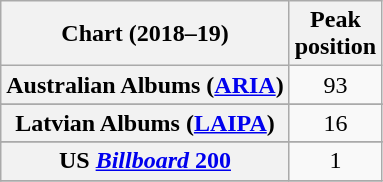<table class="wikitable sortable plainrowheaders" style="text-align:center">
<tr>
<th scope="col">Chart (2018–19)</th>
<th scope="col">Peak<br>position</th>
</tr>
<tr>
<th scope="row">Australian Albums (<a href='#'>ARIA</a>)</th>
<td>93</td>
</tr>
<tr>
</tr>
<tr>
</tr>
<tr>
</tr>
<tr>
</tr>
<tr>
</tr>
<tr>
</tr>
<tr>
</tr>
<tr>
<th scope="row">Latvian Albums (<a href='#'>LAIPA</a>)</th>
<td>16</td>
</tr>
<tr>
</tr>
<tr>
</tr>
<tr>
</tr>
<tr>
<th scope="row">US <a href='#'><em>Billboard</em> 200</a></th>
<td>1</td>
</tr>
<tr>
</tr>
</table>
